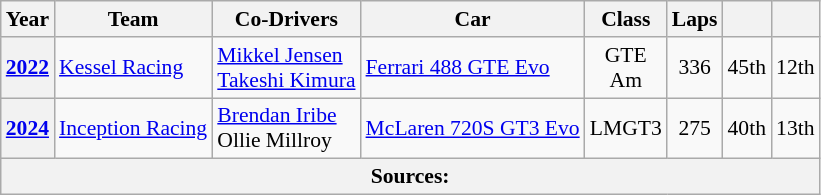<table class="wikitable" style="text-align:center; font-size:90%">
<tr>
<th>Year</th>
<th>Team</th>
<th>Co-Drivers</th>
<th>Car</th>
<th>Class</th>
<th>Laps</th>
<th></th>
<th></th>
</tr>
<tr>
<th><a href='#'>2022</a></th>
<td align="left"> <a href='#'>Kessel Racing</a></td>
<td align="left"> <a href='#'>Mikkel Jensen</a><br> <a href='#'>Takeshi Kimura</a></td>
<td align="left"><a href='#'>Ferrari 488 GTE Evo</a></td>
<td>GTE<br>Am</td>
<td>336</td>
<td>45th</td>
<td>12th</td>
</tr>
<tr>
<th><a href='#'>2024</a></th>
<td align="left"> <a href='#'>Inception Racing</a></td>
<td align="left"> <a href='#'>Brendan Iribe</a><br> Ollie Millroy</td>
<td align="left"><a href='#'>McLaren 720S GT3 Evo</a></td>
<td>LMGT3</td>
<td>275</td>
<td>40th</td>
<td>13th</td>
</tr>
<tr>
<th colspan="8">Sources:</th>
</tr>
</table>
